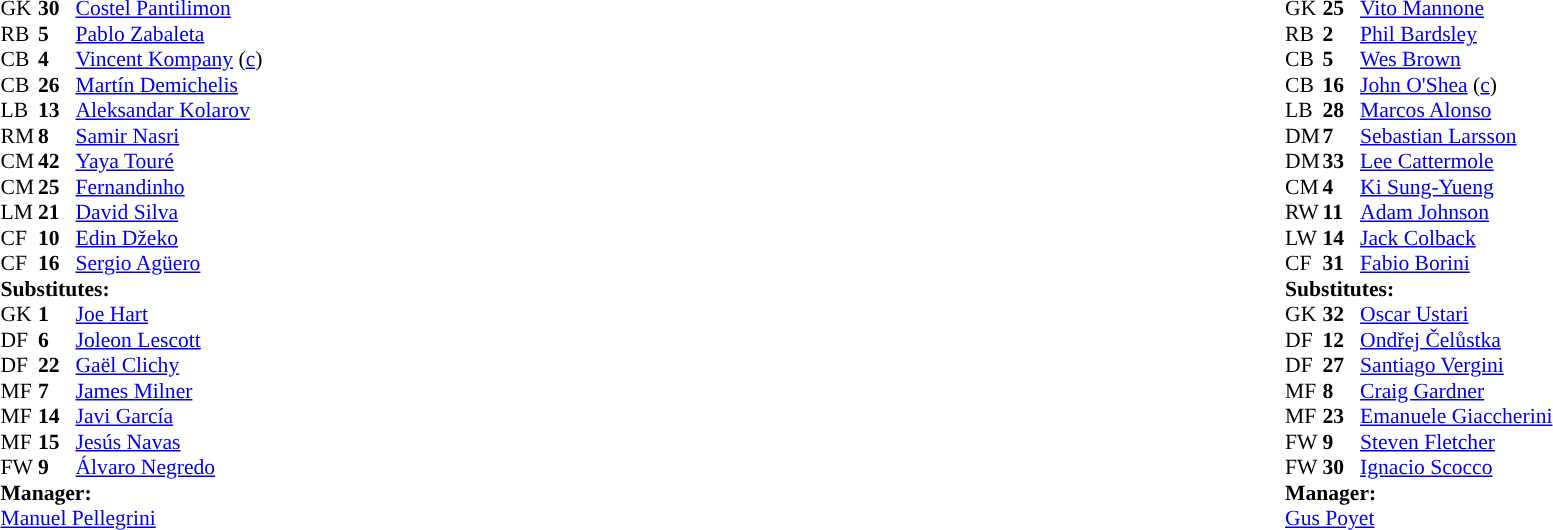<table style="width:100%">
<tr>
<td style="vertical-align:top;width:50%"><br><table cellspacing="0" cellpadding="0" style="font-size:90%">
<tr>
<th width=25></th>
<th width=25></th>
</tr>
<tr>
<td>GK</td>
<td><strong>30</strong></td>
<td> <a href='#'>Costel Pantilimon</a></td>
</tr>
<tr>
<td>RB</td>
<td><strong>5</strong></td>
<td> <a href='#'>Pablo Zabaleta</a></td>
</tr>
<tr>
<td>CB</td>
<td><strong>4</strong></td>
<td> <a href='#'>Vincent Kompany</a> (<a href='#'>c</a>)</td>
</tr>
<tr>
<td>CB</td>
<td><strong>26</strong></td>
<td> <a href='#'>Martín Demichelis</a></td>
</tr>
<tr>
<td>LB</td>
<td><strong>13</strong></td>
<td> <a href='#'>Aleksandar Kolarov</a></td>
</tr>
<tr>
<td>RM</td>
<td><strong>8</strong></td>
<td> <a href='#'>Samir Nasri</a></td>
</tr>
<tr>
<td>CM</td>
<td><strong>42</strong></td>
<td> <a href='#'>Yaya Touré</a></td>
</tr>
<tr>
<td>CM</td>
<td><strong>25</strong></td>
<td> <a href='#'>Fernandinho</a></td>
</tr>
<tr>
<td>LM</td>
<td><strong>21</strong></td>
<td> <a href='#'>David Silva</a></td>
<td></td>
<td></td>
</tr>
<tr>
<td>CF</td>
<td><strong>10</strong></td>
<td> <a href='#'>Edin Džeko</a></td>
<td></td>
<td></td>
</tr>
<tr>
<td>CF</td>
<td><strong>16</strong></td>
<td> <a href='#'>Sergio Agüero</a></td>
<td></td>
<td></td>
</tr>
<tr>
<td colspan=3><strong>Substitutes:</strong></td>
</tr>
<tr>
<td>GK</td>
<td><strong>1</strong></td>
<td> <a href='#'>Joe Hart</a></td>
</tr>
<tr>
<td>DF</td>
<td><strong>6</strong></td>
<td> <a href='#'>Joleon Lescott</a></td>
</tr>
<tr>
<td>DF</td>
<td><strong>22</strong></td>
<td> <a href='#'>Gaël Clichy</a></td>
</tr>
<tr>
<td>MF</td>
<td><strong>7</strong></td>
<td> <a href='#'>James Milner</a></td>
</tr>
<tr>
<td>MF</td>
<td><strong>14</strong></td>
<td> <a href='#'>Javi García</a></td>
<td></td>
<td></td>
</tr>
<tr>
<td>MF</td>
<td><strong>15</strong></td>
<td> <a href='#'>Jesús Navas</a></td>
<td></td>
<td></td>
</tr>
<tr>
<td>FW</td>
<td><strong>9</strong></td>
<td> <a href='#'>Álvaro Negredo</a></td>
<td></td>
<td></td>
</tr>
<tr>
<td colspan=3><strong>Manager:</strong></td>
</tr>
<tr>
<td colspan=4> <a href='#'>Manuel Pellegrini</a></td>
</tr>
</table>
</td>
<td style="vertical-align:top"></td>
<td style="vertical-align:top;width:50%"><br><table cellspacing="0" cellpadding="0" style="font-size:90%;margin:auto">
<tr>
<th width=25></th>
<th width=25></th>
</tr>
<tr>
<td>GK</td>
<td><strong>25</strong></td>
<td> <a href='#'>Vito Mannone</a></td>
</tr>
<tr>
<td>RB</td>
<td><strong>2</strong></td>
<td> <a href='#'>Phil Bardsley</a></td>
</tr>
<tr>
<td>CB</td>
<td><strong>5</strong></td>
<td> <a href='#'>Wes Brown</a></td>
</tr>
<tr>
<td>CB</td>
<td><strong>16</strong></td>
<td> <a href='#'>John O'Shea</a> (<a href='#'>c</a>)</td>
</tr>
<tr>
<td>LB</td>
<td><strong>28</strong></td>
<td> <a href='#'>Marcos Alonso</a></td>
<td></td>
</tr>
<tr>
<td>DM</td>
<td><strong>7</strong></td>
<td> <a href='#'>Sebastian Larsson</a></td>
<td></td>
<td></td>
</tr>
<tr>
<td>DM</td>
<td><strong>33</strong></td>
<td> <a href='#'>Lee Cattermole</a></td>
<td></td>
<td></td>
</tr>
<tr>
<td>CM</td>
<td><strong>4</strong></td>
<td> <a href='#'>Ki Sung-Yueng</a></td>
</tr>
<tr>
<td>RW</td>
<td><strong>11</strong></td>
<td> <a href='#'>Adam Johnson</a></td>
<td></td>
<td></td>
</tr>
<tr>
<td>LW</td>
<td><strong>14</strong></td>
<td> <a href='#'>Jack Colback</a></td>
</tr>
<tr>
<td>CF</td>
<td><strong>31</strong></td>
<td> <a href='#'>Fabio Borini</a></td>
</tr>
<tr>
<td colspan=3><strong>Substitutes:</strong></td>
</tr>
<tr>
<td>GK</td>
<td><strong>32</strong></td>
<td> <a href='#'>Oscar Ustari</a></td>
</tr>
<tr>
<td>DF</td>
<td><strong>12</strong></td>
<td> <a href='#'>Ondřej Čelůstka</a></td>
</tr>
<tr>
<td>DF</td>
<td><strong>27</strong></td>
<td> <a href='#'>Santiago Vergini</a></td>
</tr>
<tr>
<td>MF</td>
<td><strong>8</strong></td>
<td> <a href='#'>Craig Gardner</a></td>
<td></td>
<td></td>
</tr>
<tr>
<td>MF</td>
<td><strong>23</strong></td>
<td> <a href='#'>Emanuele Giaccherini</a></td>
<td></td>
<td></td>
</tr>
<tr>
<td>FW</td>
<td><strong>9</strong></td>
<td> <a href='#'>Steven Fletcher</a></td>
<td></td>
<td></td>
</tr>
<tr>
<td>FW</td>
<td><strong>30</strong></td>
<td> <a href='#'>Ignacio Scocco</a></td>
</tr>
<tr>
<td colspan=3><strong>Manager:</strong></td>
</tr>
<tr>
<td colspan=4> <a href='#'>Gus Poyet</a></td>
</tr>
</table>
</td>
</tr>
</table>
